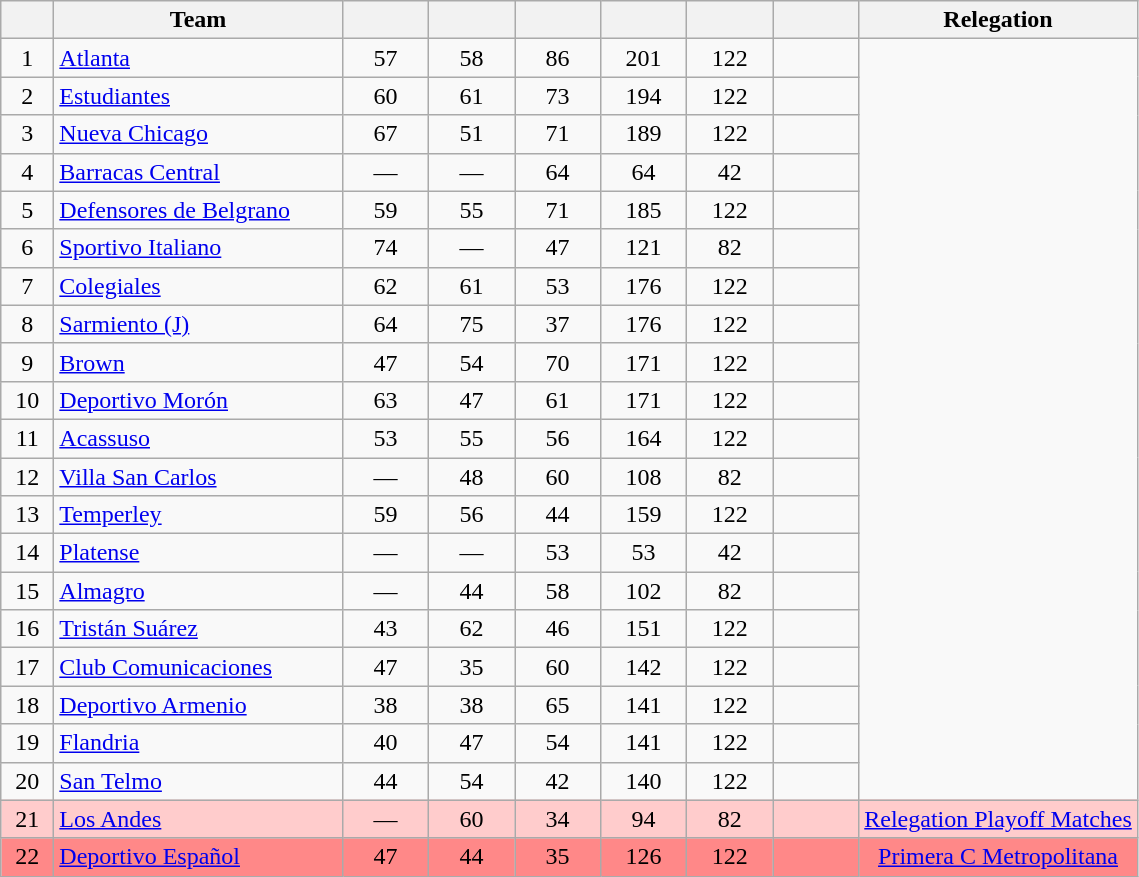<table class="wikitable" style="text-align: center;">
<tr>
<th width=28><br></th>
<th width=185>Team</th>
<th width=50></th>
<th width=50></th>
<th width=50></th>
<th width=50></th>
<th width=50></th>
<th width=50><br></th>
<th>Relegation</th>
</tr>
<tr>
<td>1</td>
<td align="left"><a href='#'>Atlanta</a></td>
<td>57</td>
<td>58</td>
<td>86</td>
<td>201</td>
<td>122</td>
<td><strong></strong></td>
</tr>
<tr>
<td>2</td>
<td align="left"><a href='#'>Estudiantes</a></td>
<td>60</td>
<td>61</td>
<td>73</td>
<td>194</td>
<td>122</td>
<td><strong></strong></td>
</tr>
<tr>
<td>3</td>
<td align="left"><a href='#'>Nueva Chicago</a></td>
<td>67</td>
<td>51</td>
<td>71</td>
<td>189</td>
<td>122</td>
<td><strong></strong></td>
</tr>
<tr>
<td>4</td>
<td align="left"><a href='#'>Barracas Central</a></td>
<td>—</td>
<td>—</td>
<td>64</td>
<td>64</td>
<td>42</td>
<td><strong></strong></td>
</tr>
<tr>
<td>5</td>
<td align="left"><a href='#'>Defensores de Belgrano</a></td>
<td>59</td>
<td>55</td>
<td>71</td>
<td>185</td>
<td>122</td>
<td><strong></strong></td>
</tr>
<tr>
<td>6</td>
<td align="left"><a href='#'>Sportivo Italiano</a></td>
<td>74</td>
<td>—</td>
<td>47</td>
<td>121</td>
<td>82</td>
<td><strong></strong></td>
</tr>
<tr>
<td>7</td>
<td align="left"><a href='#'>Colegiales</a></td>
<td>62</td>
<td>61</td>
<td>53</td>
<td>176</td>
<td>122</td>
<td><strong></strong></td>
</tr>
<tr>
<td>8</td>
<td align="left"><a href='#'>Sarmiento (J)</a></td>
<td>64</td>
<td>75</td>
<td>37</td>
<td>176</td>
<td>122</td>
<td><strong></strong></td>
</tr>
<tr>
<td>9</td>
<td align="left"><a href='#'>Brown</a></td>
<td>47</td>
<td>54</td>
<td>70</td>
<td>171</td>
<td>122</td>
<td><strong></strong></td>
</tr>
<tr>
<td>10</td>
<td align="left"><a href='#'>Deportivo Morón</a></td>
<td>63</td>
<td>47</td>
<td>61</td>
<td>171</td>
<td>122</td>
<td><strong></strong></td>
</tr>
<tr>
<td>11</td>
<td align="left"><a href='#'>Acassuso</a></td>
<td>53</td>
<td>55</td>
<td>56</td>
<td>164</td>
<td>122</td>
<td><strong></strong></td>
</tr>
<tr>
<td>12</td>
<td align="left"><a href='#'>Villa San Carlos</a></td>
<td>—</td>
<td>48</td>
<td>60</td>
<td>108</td>
<td>82</td>
<td><strong></strong></td>
</tr>
<tr>
<td>13</td>
<td align="left"><a href='#'>Temperley</a></td>
<td>59</td>
<td>56</td>
<td>44</td>
<td>159</td>
<td>122</td>
<td><strong></strong></td>
</tr>
<tr>
<td>14</td>
<td align="left"><a href='#'>Platense</a></td>
<td>—</td>
<td>—</td>
<td>53</td>
<td>53</td>
<td>42</td>
<td><strong></strong></td>
</tr>
<tr>
<td>15</td>
<td align="left"><a href='#'>Almagro</a></td>
<td>—</td>
<td>44</td>
<td>58</td>
<td>102</td>
<td>82</td>
<td><strong></strong></td>
</tr>
<tr>
<td>16</td>
<td align="left"><a href='#'>Tristán Suárez</a></td>
<td>43</td>
<td>62</td>
<td>46</td>
<td>151</td>
<td>122</td>
<td><strong></strong></td>
</tr>
<tr>
<td>17</td>
<td align="left"><a href='#'>Club Comunicaciones</a></td>
<td>47</td>
<td>35</td>
<td>60</td>
<td>142</td>
<td>122</td>
<td><strong></strong></td>
</tr>
<tr>
<td>18</td>
<td align="left"><a href='#'>Deportivo Armenio</a></td>
<td>38</td>
<td>38</td>
<td>65</td>
<td>141</td>
<td>122</td>
<td><strong></strong></td>
</tr>
<tr>
<td>19</td>
<td align="left"><a href='#'>Flandria</a></td>
<td>40</td>
<td>47</td>
<td>54</td>
<td>141</td>
<td>122</td>
<td><strong></strong></td>
</tr>
<tr>
<td>20</td>
<td align="left"><a href='#'>San Telmo</a></td>
<td>44</td>
<td>54</td>
<td>42</td>
<td>140</td>
<td>122</td>
<td><strong></strong></td>
</tr>
<tr bgcolor=#FFCCCC>
<td>21</td>
<td align="left"><a href='#'>Los Andes</a></td>
<td>—</td>
<td>60</td>
<td>34</td>
<td>94</td>
<td>82</td>
<td><strong></strong></td>
<td bgcolor=#FFCCCC><a href='#'>Relegation Playoff Matches</a></td>
</tr>
<tr bgcolor=#FF8888>
<td>22</td>
<td align="left"><a href='#'>Deportivo Español</a></td>
<td>47</td>
<td>44</td>
<td>35</td>
<td>126</td>
<td>122</td>
<td><strong></strong></td>
<td bgcolor=#FF8888><a href='#'>Primera C Metropolitana</a></td>
</tr>
</table>
